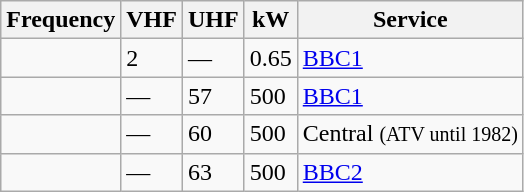<table class="wikitable sortable">
<tr>
<th>Frequency</th>
<th>VHF</th>
<th>UHF</th>
<th>kW</th>
<th>Service</th>
</tr>
<tr>
<td></td>
<td>2</td>
<td>—</td>
<td>0.65</td>
<td><a href='#'>BBC1</a></td>
</tr>
<tr>
<td></td>
<td>—</td>
<td>57</td>
<td>500</td>
<td><a href='#'>BBC1</a></td>
</tr>
<tr>
<td></td>
<td>—</td>
<td>60</td>
<td>500</td>
<td>Central <small>(ATV until 1982)</small></td>
</tr>
<tr>
<td></td>
<td>—</td>
<td>63</td>
<td>500</td>
<td><a href='#'>BBC2</a></td>
</tr>
</table>
